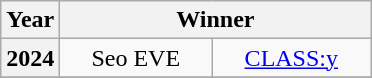<table class="wikitable plainrowheaders" style="text-align:center">
<tr>
<th scope="col">Year</th>
<th scope="col" width="200" colspan='2'>Winner</th>
</tr>
<tr>
<th scope="row">2024</th>
<td>Seo EVE</td>
<td><a href='#'>CLASS:y</a></td>
</tr>
<tr>
</tr>
</table>
